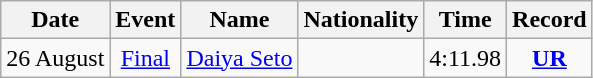<table class="wikitable" style=text-align:center>
<tr>
<th>Date</th>
<th>Event</th>
<th>Name</th>
<th>Nationality</th>
<th>Time</th>
<th>Record</th>
</tr>
<tr>
<td>26 August</td>
<td><a href='#'>Final</a></td>
<td align=left><a href='#'>Daiya Seto</a></td>
<td align=left></td>
<td>4:11.98</td>
<td><strong><a href='#'>UR</a></strong></td>
</tr>
</table>
